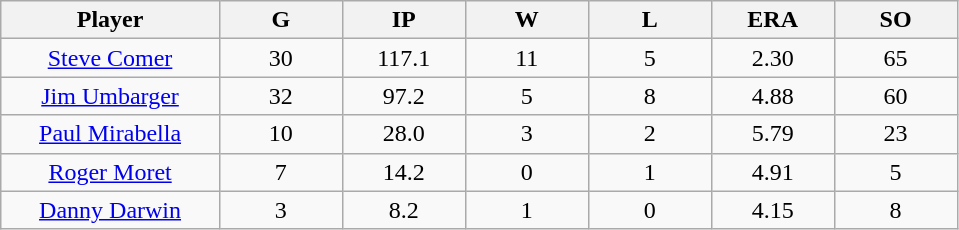<table class="wikitable sortable">
<tr>
<th bgcolor="#DDDDFF" width="16%">Player</th>
<th bgcolor="#DDDDFF" width="9%">G</th>
<th bgcolor="#DDDDFF" width="9%">IP</th>
<th bgcolor="#DDDDFF" width="9%">W</th>
<th bgcolor="#DDDDFF" width="9%">L</th>
<th bgcolor="#DDDDFF" width="9%">ERA</th>
<th bgcolor="#DDDDFF" width="9%">SO</th>
</tr>
<tr align="center">
<td><a href='#'>Steve Comer</a></td>
<td>30</td>
<td>117.1</td>
<td>11</td>
<td>5</td>
<td>2.30</td>
<td>65</td>
</tr>
<tr align=center>
<td><a href='#'>Jim Umbarger</a></td>
<td>32</td>
<td>97.2</td>
<td>5</td>
<td>8</td>
<td>4.88</td>
<td>60</td>
</tr>
<tr align=center>
<td><a href='#'>Paul Mirabella</a></td>
<td>10</td>
<td>28.0</td>
<td>3</td>
<td>2</td>
<td>5.79</td>
<td>23</td>
</tr>
<tr align=center>
<td><a href='#'>Roger Moret</a></td>
<td>7</td>
<td>14.2</td>
<td>0</td>
<td>1</td>
<td>4.91</td>
<td>5</td>
</tr>
<tr align=center>
<td><a href='#'>Danny Darwin</a></td>
<td>3</td>
<td>8.2</td>
<td>1</td>
<td>0</td>
<td>4.15</td>
<td>8</td>
</tr>
</table>
